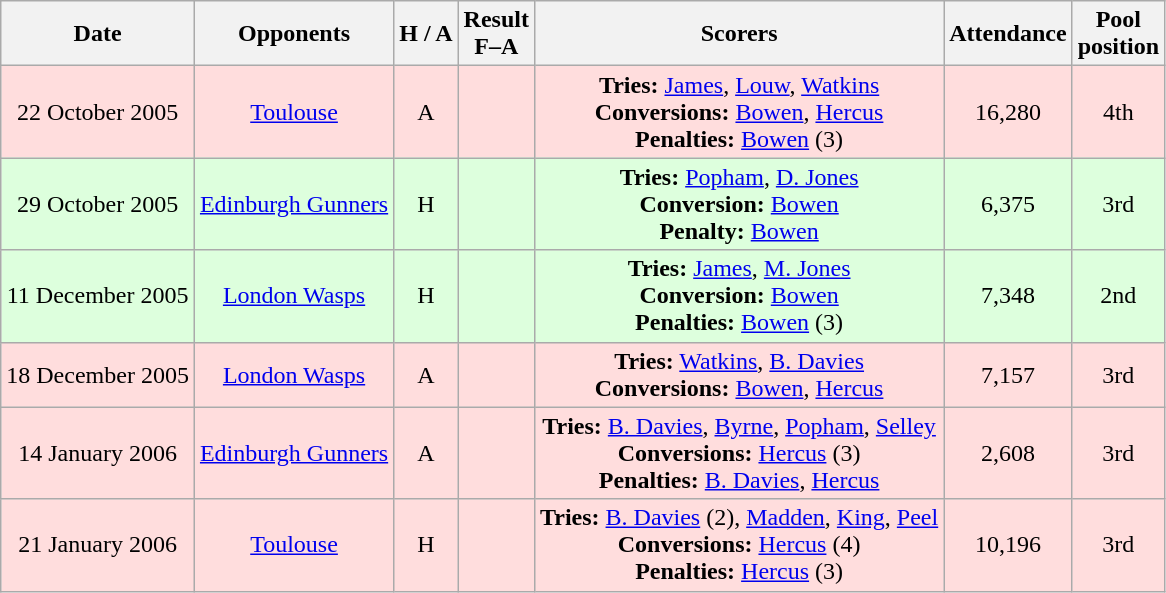<table class="wikitable" style="text-align:center">
<tr>
<th>Date</th>
<th>Opponents</th>
<th>H / A</th>
<th>Result<br>F–A</th>
<th>Scorers</th>
<th>Attendance</th>
<th>Pool<br>position</th>
</tr>
<tr style="background:#ffdddd">
<td>22 October 2005</td>
<td><a href='#'>Toulouse</a></td>
<td>A</td>
<td></td>
<td><strong>Tries:</strong> <a href='#'>James</a>, <a href='#'>Louw</a>, <a href='#'>Watkins</a><br><strong>Conversions:</strong> <a href='#'>Bowen</a>, <a href='#'>Hercus</a><br><strong>Penalties:</strong> <a href='#'>Bowen</a> (3)</td>
<td>16,280</td>
<td>4th</td>
</tr>
<tr style="background:#ddffdd">
<td>29 October 2005</td>
<td><a href='#'>Edinburgh Gunners</a></td>
<td>H</td>
<td></td>
<td><strong>Tries:</strong> <a href='#'>Popham</a>, <a href='#'>D. Jones</a><br><strong>Conversion:</strong> <a href='#'>Bowen</a><br><strong>Penalty:</strong> <a href='#'>Bowen</a></td>
<td>6,375</td>
<td>3rd</td>
</tr>
<tr style="background:#ddffdd">
<td>11 December 2005</td>
<td><a href='#'>London Wasps</a></td>
<td>H</td>
<td></td>
<td><strong>Tries:</strong> <a href='#'>James</a>, <a href='#'>M. Jones</a><br><strong>Conversion:</strong> <a href='#'>Bowen</a><br><strong>Penalties:</strong> <a href='#'>Bowen</a> (3)</td>
<td>7,348</td>
<td>2nd</td>
</tr>
<tr style="background:#ffdddd">
<td>18 December 2005</td>
<td><a href='#'>London Wasps</a></td>
<td>A</td>
<td></td>
<td><strong>Tries:</strong> <a href='#'>Watkins</a>, <a href='#'>B. Davies</a><br><strong>Conversions:</strong> <a href='#'>Bowen</a>, <a href='#'>Hercus</a></td>
<td>7,157</td>
<td>3rd</td>
</tr>
<tr style="background:#ffdddd">
<td>14 January 2006</td>
<td><a href='#'>Edinburgh Gunners</a></td>
<td>A</td>
<td></td>
<td><strong>Tries:</strong> <a href='#'>B. Davies</a>, <a href='#'>Byrne</a>, <a href='#'>Popham</a>, <a href='#'>Selley</a><br><strong>Conversions:</strong> <a href='#'>Hercus</a> (3)<br><strong>Penalties:</strong> <a href='#'>B. Davies</a>, <a href='#'>Hercus</a></td>
<td>2,608</td>
<td>3rd</td>
</tr>
<tr style="background:#ffdddd">
<td>21 January 2006</td>
<td><a href='#'>Toulouse</a></td>
<td>H</td>
<td></td>
<td><strong>Tries:</strong> <a href='#'>B. Davies</a> (2), <a href='#'>Madden</a>, <a href='#'>King</a>, <a href='#'>Peel</a><br><strong>Conversions:</strong> <a href='#'>Hercus</a> (4)<br><strong>Penalties:</strong> <a href='#'>Hercus</a> (3)</td>
<td>10,196</td>
<td>3rd</td>
</tr>
</table>
